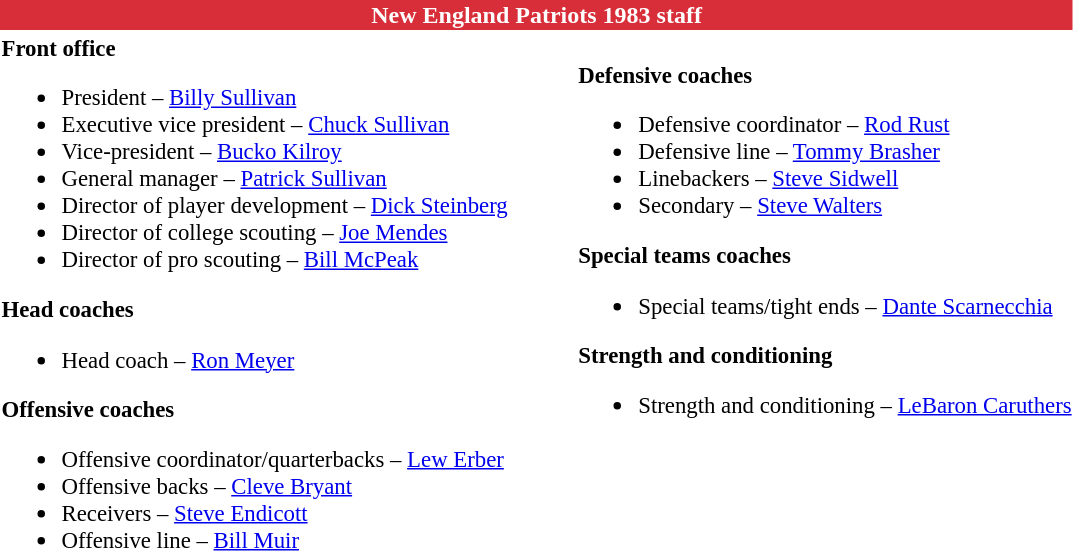<table class="toccolours" style="text-align: left;">
<tr>
<th colspan="7" style="background-color: #d82e39; color: white; text-align: center;"><strong>New England Patriots 1983 staff</strong></th>
</tr>
<tr>
<td style="font-size: 95%;" valign="top"><strong>Front office</strong><br><ul><li>President – <a href='#'>Billy Sullivan</a></li><li>Executive vice president – <a href='#'>Chuck Sullivan</a></li><li>Vice-president – <a href='#'>Bucko Kilroy</a></li><li>General manager – <a href='#'>Patrick Sullivan</a></li><li>Director of player development – <a href='#'>Dick Steinberg</a></li><li>Director of college scouting – <a href='#'>Joe Mendes</a></li><li>Director of pro scouting – <a href='#'>Bill McPeak</a></li></ul><strong>Head coaches</strong><ul><li>Head coach – <a href='#'>Ron Meyer</a></li></ul><strong>Offensive coaches</strong><ul><li>Offensive coordinator/quarterbacks – <a href='#'>Lew Erber</a></li><li>Offensive backs – <a href='#'>Cleve Bryant</a></li><li>Receivers – <a href='#'>Steve Endicott</a></li><li>Offensive line – <a href='#'>Bill Muir</a></li></ul></td>
<td width="35"> </td>
<td valign="top"></td>
<td style="font-size: 95%;" valign="top"><br><strong>Defensive coaches</strong><ul><li>Defensive coordinator – <a href='#'>Rod Rust</a></li><li>Defensive line – <a href='#'>Tommy Brasher</a></li><li>Linebackers – <a href='#'>Steve Sidwell</a></li><li>Secondary – <a href='#'>Steve Walters</a></li></ul><strong>Special teams coaches</strong><ul><li>Special teams/tight ends – <a href='#'>Dante Scarnecchia</a></li></ul><strong>Strength and conditioning</strong><ul><li>Strength and conditioning – <a href='#'>LeBaron Caruthers</a></li></ul></td>
</tr>
</table>
